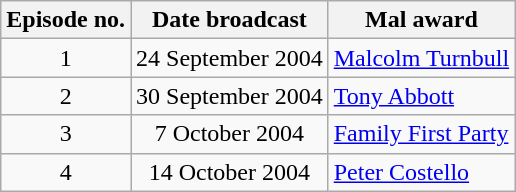<table class="wikitable">
<tr>
<th>Episode no.</th>
<th>Date broadcast</th>
<th>Mal award</th>
</tr>
<tr>
<td align=center>1</td>
<td align=center>24 September 2004</td>
<td><a href='#'>Malcolm Turnbull</a></td>
</tr>
<tr>
<td align=center>2</td>
<td align=center>30 September 2004</td>
<td><a href='#'>Tony Abbott</a></td>
</tr>
<tr>
<td align=center>3</td>
<td align=center>7 October 2004</td>
<td><a href='#'>Family First Party</a></td>
</tr>
<tr>
<td align=center>4</td>
<td align=center>14 October 2004</td>
<td><a href='#'>Peter Costello</a></td>
</tr>
</table>
